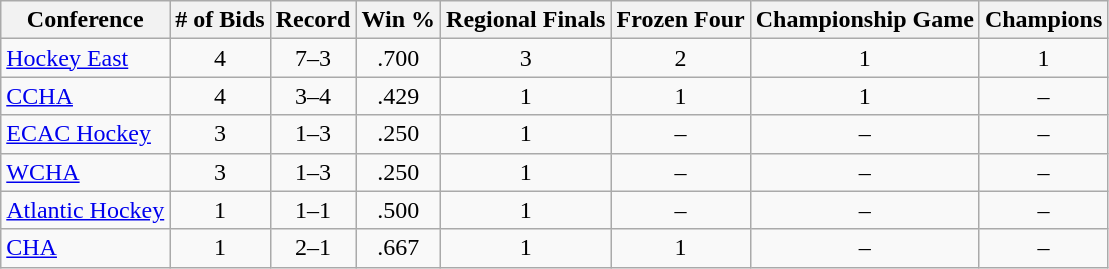<table class="wikitable sortable">
<tr>
<th>Conference</th>
<th># of Bids</th>
<th>Record</th>
<th>Win %</th>
<th>Regional Finals</th>
<th>Frozen Four</th>
<th>Championship Game</th>
<th>Champions</th>
</tr>
<tr align="center">
<td align="left"><a href='#'>Hockey East</a></td>
<td>4</td>
<td>7–3</td>
<td>.700</td>
<td>3</td>
<td>2</td>
<td>1</td>
<td>1</td>
</tr>
<tr align="center">
<td align="left"><a href='#'>CCHA</a></td>
<td>4</td>
<td>3–4</td>
<td>.429</td>
<td>1</td>
<td>1</td>
<td>1</td>
<td>–</td>
</tr>
<tr align="center">
<td align="left"><a href='#'>ECAC Hockey</a></td>
<td>3</td>
<td>1–3</td>
<td>.250</td>
<td>1</td>
<td>–</td>
<td>–</td>
<td>–</td>
</tr>
<tr align="center">
<td align="left"><a href='#'>WCHA</a></td>
<td>3</td>
<td>1–3</td>
<td>.250</td>
<td>1</td>
<td>–</td>
<td>–</td>
<td>–</td>
</tr>
<tr align="center">
<td align="left"><a href='#'>Atlantic Hockey</a></td>
<td>1</td>
<td>1–1</td>
<td>.500</td>
<td>1</td>
<td>–</td>
<td>–</td>
<td>–</td>
</tr>
<tr align="center">
<td align="left"><a href='#'>CHA</a></td>
<td>1</td>
<td>2–1</td>
<td>.667</td>
<td>1</td>
<td>1</td>
<td>–</td>
<td>–</td>
</tr>
</table>
